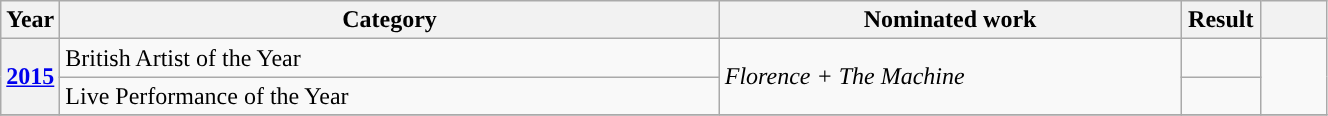<table class="wikitable plainrowheaders" style="width:70%;">
<tr>
<th scope="col" style="width:4%;">Year</th>
<th scope="col" style="width:50%;">Category</th>
<th scope="col" style="width:35%;">Nominated work</th>
<th scope="col" style="width:6%;">Result</th>
<th scope="col" style="width:6%;"></th>
</tr>
<tr>
<th rowspan="2" scope="row"><a href='#'>2015</a></th>
<td>British Artist of the Year</td>
<td rowspan="2"><em>Florence + The Machine</em></td>
<td></td>
<td rowspan="2" style="text-align:center;"></td>
</tr>
<tr>
<td>Live Performance of the Year</td>
<td></td>
</tr>
<tr>
</tr>
</table>
